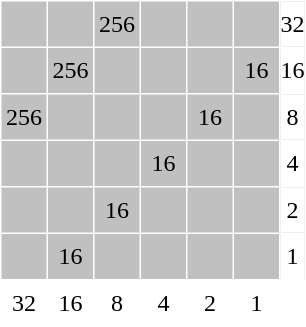<table border="0" cellpadding="0" cellspacing="1" style="text-align:center; background-color: white; color: black;">
<tr style="height:30px; background-color: silver;">
<td style="width:30px;"> </td>
<td style="width:30px;"> </td>
<td style="width:30px;">256</td>
<td style="width:30px;"> </td>
<td style="width:30px;"> </td>
<td style="width:30px;"> </td>
<td style="background-color: white;">32</td>
</tr>
<tr style="height:30px; background-color: silver;">
<td style="width:30px;"> </td>
<td style="width:30px;">256</td>
<td style="width:30px;"> </td>
<td style="width:30px;"> </td>
<td style="width:30px;"> </td>
<td style="width:30px;">16</td>
<td style="background-color: white;">16</td>
</tr>
<tr style="height:30px; background-color: silver;">
<td style="width:30px;">256</td>
<td style="width:30px;"> </td>
<td style="width:30px;"> </td>
<td style="width:30px;"> </td>
<td style="width:30px;">16</td>
<td style="width:30px;"> </td>
<td style="background-color: white;">8</td>
</tr>
<tr style="height:30px; background-color: silver;">
<td style="width:30px;"> </td>
<td style="width:30px;"> </td>
<td style="width:30px;"> </td>
<td style="width:30px;">16</td>
<td style="width:30px;"> </td>
<td style="width:30px;"> </td>
<td style="background-color: white;">4</td>
</tr>
<tr style="height:30px; background-color: silver;">
<td style="width:30px;"> </td>
<td style="width:30px;"> </td>
<td style="width:30px;">16</td>
<td style="width:30px;"> </td>
<td style="width:30px;"> </td>
<td style="width:30px;"> </td>
<td style="background-color: white;">2</td>
</tr>
<tr style="height:30px; background-color: silver;">
<td style="width:30px;"> </td>
<td style="width:30px;">16</td>
<td style="width:30px;"> </td>
<td style="width:30px;"> </td>
<td style="width:30px;"> </td>
<td style="width:30px;"> </td>
<td style="background-color: white;">1</td>
</tr>
<tr style="height:30px; background-color:white; color: black;">
<td style="width:30px;">32</td>
<td style="width:30px;">16</td>
<td style="width:30px;">8</td>
<td style="width:30px;">4</td>
<td style="width:30px;">2</td>
<td style="width:30px;">1</td>
</tr>
</table>
